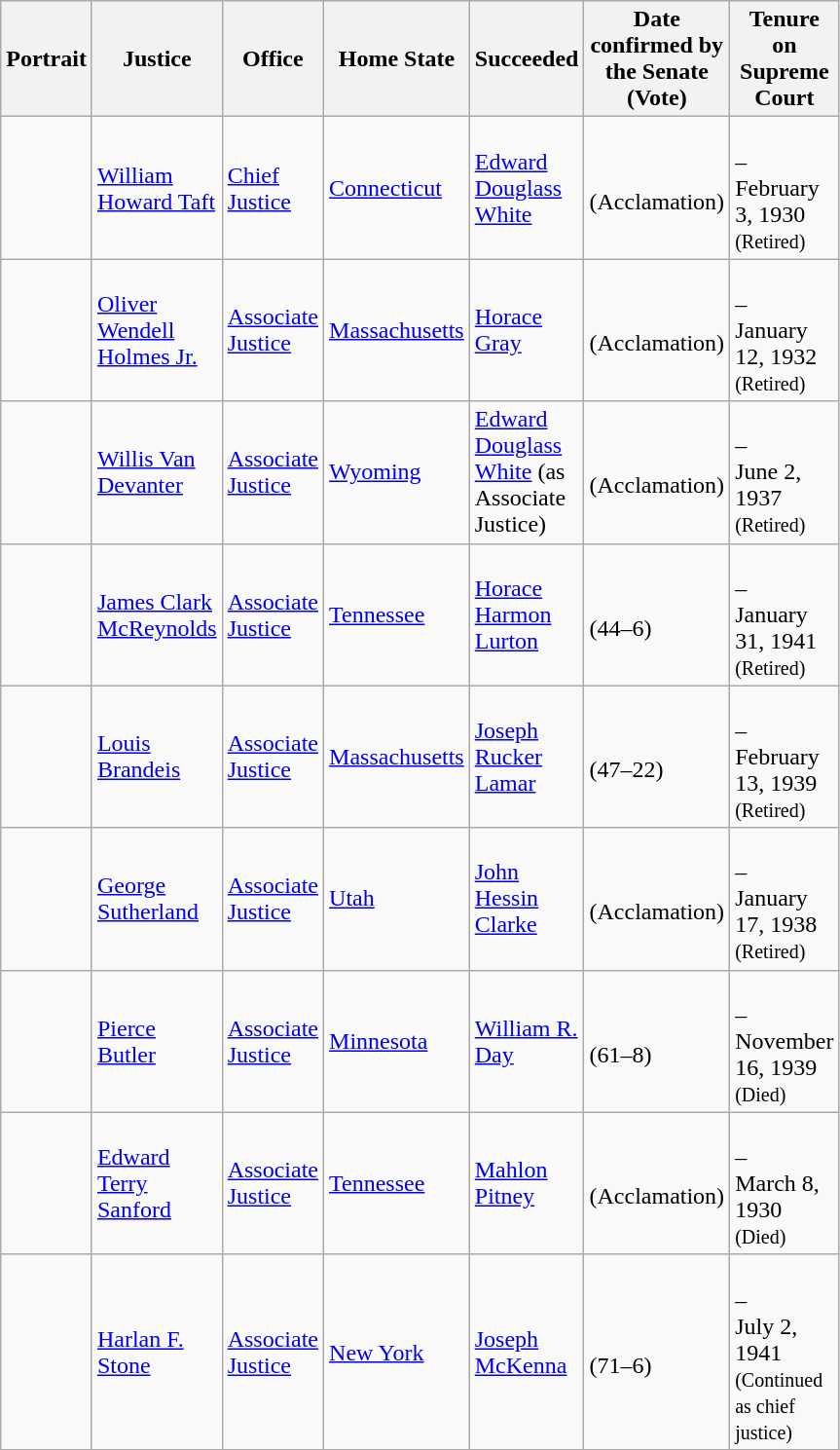<table class="wikitable sortable">
<tr>
<th scope="col" style="width: 10px;">Portrait</th>
<th scope="col" style="width: 10px;">Justice</th>
<th scope="col" style="width: 10px;">Office</th>
<th scope="col" style="width: 10px;">Home State</th>
<th scope="col" style="width: 10px;">Succeeded</th>
<th scope="col" style="width: 10px;">Date confirmed by the Senate<br>(Vote)</th>
<th scope="col" style="width: 10px;">Tenure on Supreme Court</th>
</tr>
<tr>
<td></td>
<td><a href='#'>William Howard Taft</a></td>
<td><a href='#'>Chief Justice</a></td>
<td><a href='#'>Connecticut</a></td>
<td><a href='#'>Edward Douglass White</a></td>
<td><br>(Acclamation)</td>
<td><br>–<br>February 3, 1930<br><small>(Retired)</small></td>
</tr>
<tr>
<td></td>
<td><a href='#'>Oliver Wendell Holmes Jr.</a></td>
<td><a href='#'>Associate Justice</a></td>
<td><a href='#'>Massachusetts</a></td>
<td><a href='#'>Horace Gray</a></td>
<td><br>(Acclamation)</td>
<td><br>–<br>January 12, 1932<br><small>(Retired)</small></td>
</tr>
<tr>
<td></td>
<td><a href='#'>Willis Van Devanter</a></td>
<td><a href='#'>Associate Justice</a></td>
<td><a href='#'>Wyoming</a></td>
<td><a href='#'>Edward Douglass White</a> (as Associate Justice)</td>
<td><br>(Acclamation)</td>
<td><br>–<br>June 2, 1937<br><small>(Retired)</small></td>
</tr>
<tr>
<td></td>
<td><a href='#'>James Clark McReynolds</a></td>
<td><a href='#'>Associate Justice</a></td>
<td><a href='#'>Tennessee</a></td>
<td><a href='#'>Horace Harmon Lurton</a></td>
<td><br>(44–6)</td>
<td><br>–<br>January 31, 1941<br><small>(Retired)</small></td>
</tr>
<tr>
<td></td>
<td><a href='#'>Louis Brandeis</a></td>
<td><a href='#'>Associate Justice</a></td>
<td><a href='#'>Massachusetts</a></td>
<td><a href='#'>Joseph Rucker Lamar</a></td>
<td><br>(47–22)</td>
<td><br>–<br>February 13, 1939<br><small>(Retired)</small></td>
</tr>
<tr>
<td></td>
<td><a href='#'>George Sutherland</a></td>
<td><a href='#'>Associate Justice</a></td>
<td><a href='#'>Utah</a></td>
<td><a href='#'>John Hessin Clarke</a></td>
<td><br>(Acclamation)</td>
<td><br>–<br>January 17, 1938<br><small>(Retired)</small></td>
</tr>
<tr>
<td></td>
<td><a href='#'>Pierce Butler</a></td>
<td><a href='#'>Associate Justice</a></td>
<td><a href='#'>Minnesota</a></td>
<td><a href='#'>William R. Day</a></td>
<td><br>(61–8)</td>
<td><br>–<br>November 16, 1939<br><small>(Died)</small></td>
</tr>
<tr>
<td></td>
<td><a href='#'>Edward Terry Sanford</a></td>
<td><a href='#'>Associate Justice</a></td>
<td><a href='#'>Tennessee</a></td>
<td><a href='#'>Mahlon Pitney</a></td>
<td><br>(Acclamation)</td>
<td><br>–<br>March 8, 1930<br><small>(Died)</small></td>
</tr>
<tr>
<td></td>
<td><a href='#'>Harlan F. Stone</a></td>
<td><a href='#'>Associate Justice</a></td>
<td><a href='#'>New York</a></td>
<td><a href='#'>Joseph McKenna</a></td>
<td><br>(71–6)</td>
<td><br>–<br>July 2, 1941<br><small>(Continued as chief justice)</small></td>
</tr>
<tr>
</tr>
</table>
